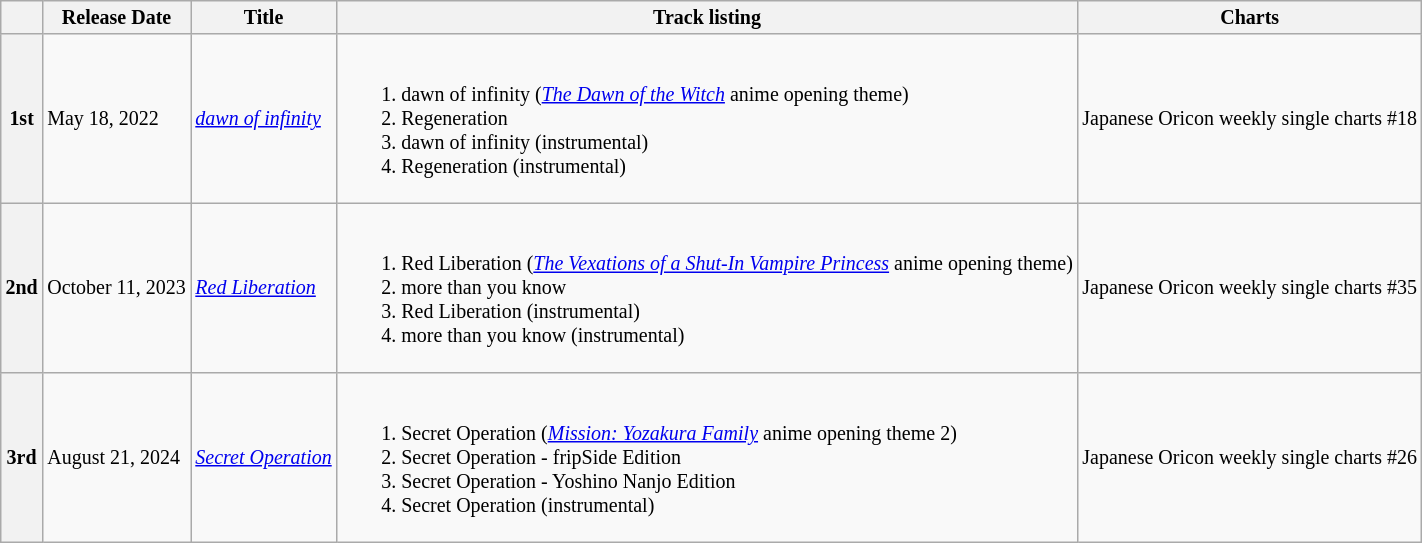<table class="wikitable" style="font-size:smaller">
<tr>
<th> </th>
<th>Release Date</th>
<th>Title</th>
<th>Track listing</th>
<th>Charts</th>
</tr>
<tr>
<th>1st</th>
<td>May 18, 2022</td>
<td><em><a href='#'>dawn of infinity</a></em></td>
<td><br><ol><li>dawn of infinity (<em><a href='#'>The Dawn of the Witch</a></em> anime opening theme)</li><li>Regeneration</li><li>dawn of infinity (instrumental)</li><li>Regeneration (instrumental)</li></ol></td>
<td>Japanese Oricon weekly single charts #18</td>
</tr>
<tr>
<th>2nd</th>
<td>October 11, 2023</td>
<td><em><a href='#'>Red Liberation</a></em></td>
<td><br><ol><li>Red Liberation (<em><a href='#'>The Vexations of a Shut-In Vampire Princess</a></em> anime opening theme)</li><li>more than you know</li><li>Red Liberation (instrumental)</li><li>more than you know (instrumental)</li></ol></td>
<td>Japanese Oricon weekly single charts #35</td>
</tr>
<tr>
<th>3rd</th>
<td>August 21, 2024</td>
<td><em><a href='#'>Secret Operation</a></em></td>
<td><br><ol><li>Secret Operation (<em><a href='#'>Mission: Yozakura Family</a></em> anime opening theme 2)</li><li>Secret Operation - fripSide Edition</li><li>Secret Operation - Yoshino Nanjo Edition</li><li>Secret Operation (instrumental)</li></ol></td>
<td>Japanese Oricon weekly single charts #26</td>
</tr>
</table>
